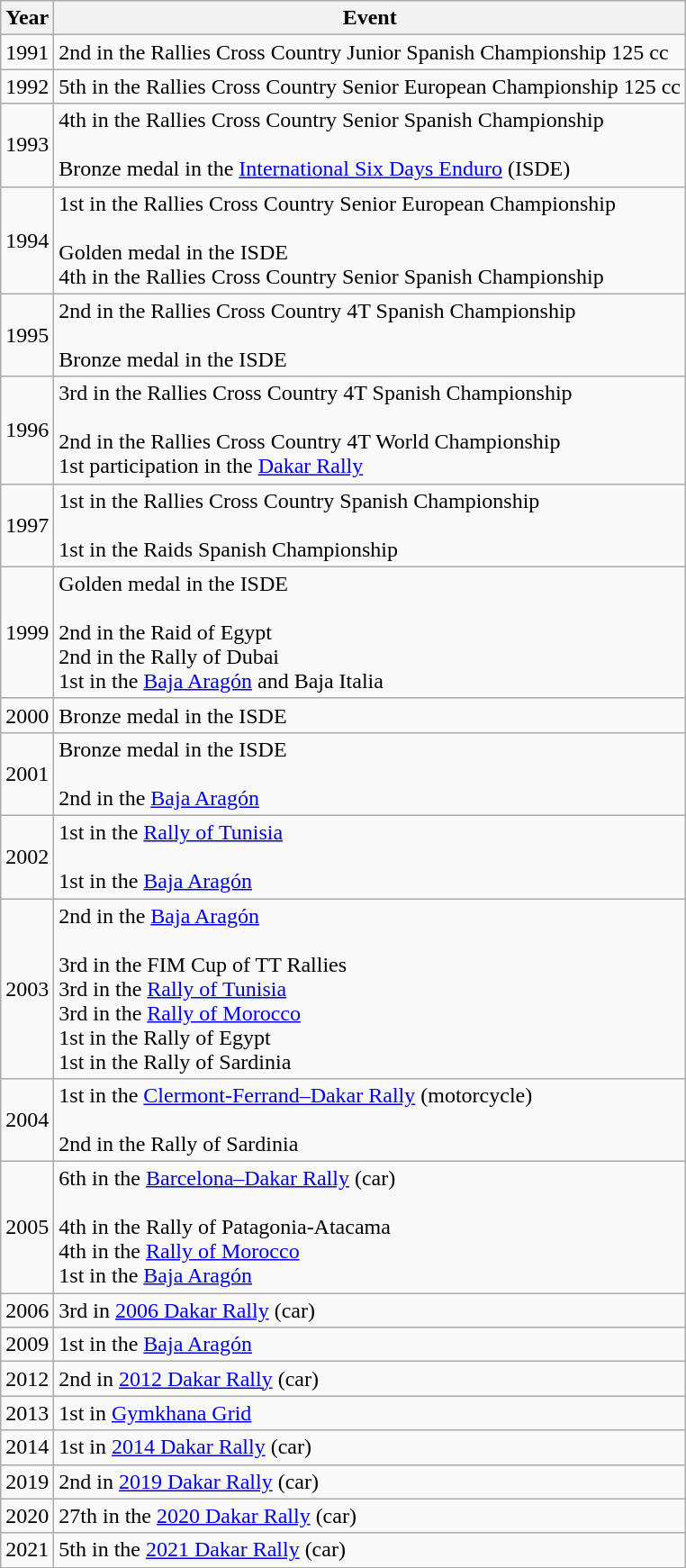<table class="wikitable">
<tr>
<th><strong>Year</strong></th>
<th><strong>Event</strong></th>
</tr>
<tr>
<td align="center">1991</td>
<td>2nd in the Rallies Cross Country Junior Spanish Championship 125 cc</td>
</tr>
<tr>
<td align="center">1992</td>
<td>5th in the Rallies Cross Country Senior European Championship 125 cc</td>
</tr>
<tr>
<td align="center">1993</td>
<td>4th in the Rallies Cross Country Senior Spanish Championship<br><br>Bronze medal in the <a href='#'>International Six Days Enduro</a> (ISDE)</td>
</tr>
<tr>
<td align="center">1994</td>
<td>1st in the Rallies Cross Country Senior European Championship<br><br>Golden medal in the ISDE<br>
4th in the Rallies Cross Country Senior Spanish Championship</td>
</tr>
<tr>
<td align="center">1995</td>
<td>2nd in the Rallies Cross Country 4T Spanish Championship<br><br>Bronze medal in the ISDE</td>
</tr>
<tr>
<td align="center">1996</td>
<td>3rd in the Rallies Cross Country 4T Spanish Championship<br><br>2nd in the Rallies Cross Country 4T World Championship<br>
1st participation in the <a href='#'>Dakar Rally</a></td>
</tr>
<tr>
<td align="center">1997</td>
<td>1st in the Rallies Cross Country Spanish Championship<br><br>1st in the Raids Spanish Championship</td>
</tr>
<tr>
<td align="center">1999</td>
<td>Golden medal in the ISDE<br><br>2nd in the Raid of Egypt<br>
2nd in the Rally of Dubai<br>
1st in the <a href='#'>Baja Aragón</a> and Baja Italia</td>
</tr>
<tr>
<td align="center">2000</td>
<td>Bronze medal in the ISDE</td>
</tr>
<tr>
<td align="center">2001</td>
<td>Bronze medal in the ISDE<br><br>2nd in the <a href='#'>Baja Aragón</a></td>
</tr>
<tr>
<td align="center">2002</td>
<td>1st in the <a href='#'>Rally of Tunisia</a><br><br>1st in the <a href='#'>Baja Aragón</a></td>
</tr>
<tr>
<td align="center">2003</td>
<td>2nd in the <a href='#'>Baja Aragón</a><br><br>3rd in the FIM Cup of TT Rallies<br>
3rd in the <a href='#'>Rally of Tunisia</a><br>
3rd in the <a href='#'>Rally of Morocco</a><br>
1st in the Rally of Egypt<br>
1st in the Rally of Sardinia</td>
</tr>
<tr>
<td align="center">2004</td>
<td>1st in the <a href='#'>Clermont-Ferrand–Dakar Rally</a> (motorcycle)<br><br>2nd in the Rally of Sardinia</td>
</tr>
<tr>
<td align="center">2005</td>
<td>6th in the <a href='#'>Barcelona–Dakar Rally</a> (car)<br><br>4th in the Rally of Patagonia-Atacama<br>
4th in the <a href='#'>Rally of Morocco</a><br>
1st in the <a href='#'>Baja Aragón</a></td>
</tr>
<tr>
<td align="center">2006</td>
<td>3rd in <a href='#'>2006 Dakar Rally</a> (car)</td>
</tr>
<tr>
<td align="center">2009</td>
<td>1st in the <a href='#'>Baja Aragón</a></td>
</tr>
<tr>
<td align="center">2012</td>
<td>2nd in <a href='#'>2012 Dakar Rally</a> (car)</td>
</tr>
<tr>
<td align="center">2013</td>
<td>1st in <a href='#'>Gymkhana Grid</a></td>
</tr>
<tr>
<td align="center">2014</td>
<td>1st in <a href='#'>2014 Dakar Rally</a> (car)</td>
</tr>
<tr>
<td align="center">2019</td>
<td>2nd in <a href='#'>2019 Dakar Rally</a> (car)</td>
</tr>
<tr>
<td>2020</td>
<td>27th in the <a href='#'>2020 Dakar Rally</a> (car)</td>
</tr>
<tr>
<td>2021</td>
<td>5th in the <a href='#'>2021 Dakar Rally</a> (car)</td>
</tr>
<tr>
</tr>
</table>
